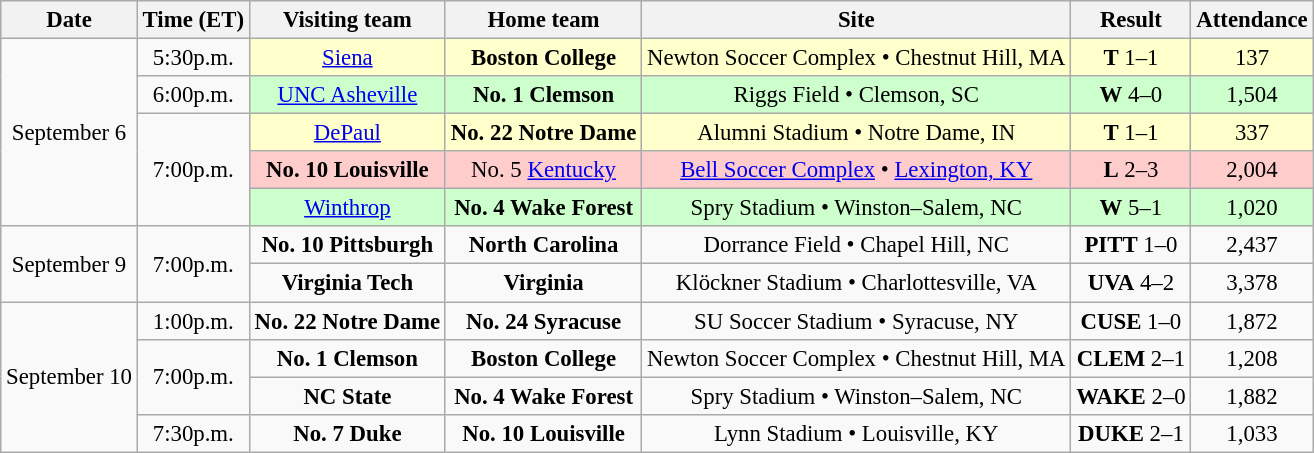<table class="wikitable" style="font-size:95%; text-align: center;">
<tr>
<th>Date</th>
<th>Time (ET)</th>
<th>Visiting team</th>
<th>Home team</th>
<th>Site</th>
<th>Result</th>
<th>Attendance</th>
</tr>
<tr>
<td rowspan=5>September 6</td>
<td>5:30p.m.</td>
<td style="background:#ffc;"><a href='#'>Siena</a></td>
<td style="background:#ffc;"><strong>Boston College</strong></td>
<td style="background:#ffc;">Newton Soccer Complex • Chestnut Hill, MA</td>
<td style="background:#ffc;"><strong>T</strong> 1–1</td>
<td style="background:#ffc;">137</td>
</tr>
<tr>
<td>6:00p.m.</td>
<td style="background:#cfc;"><a href='#'>UNC Asheville</a></td>
<td style="background:#cfc;"><strong>No. 1 Clemson</strong></td>
<td style="background:#cfc;">Riggs Field • Clemson, SC</td>
<td style="background:#cfc;"><strong>W</strong> 4–0</td>
<td style="background:#cfc;">1,504</td>
</tr>
<tr>
<td rowspan=3>7:00p.m.</td>
<td style="background:#ffc;"><a href='#'>DePaul</a></td>
<td style="background:#ffc;"><strong>No. 22 Notre Dame</strong></td>
<td style="background:#ffc;">Alumni Stadium • Notre Dame, IN</td>
<td style="background:#ffc;"><strong>T</strong> 1–1</td>
<td style="background:#ffc;">337</td>
</tr>
<tr>
<td style="background:#fcc;"><strong>No. 10 Louisville</strong></td>
<td style="background:#fcc;">No. 5 <a href='#'>Kentucky</a></td>
<td style="background:#fcc;"><a href='#'>Bell Soccer Complex</a> • <a href='#'>Lexington, KY</a></td>
<td style="background:#fcc;"><strong>L</strong> 2–3</td>
<td style="background:#fcc;">2,004</td>
</tr>
<tr>
<td style="background:#cfc;"><a href='#'>Winthrop</a></td>
<td style="background:#cfc;"><strong>No. 4  Wake Forest</strong></td>
<td style="background:#cfc;">Spry Stadium • Winston–Salem, NC</td>
<td style="background:#cfc;"><strong>W</strong> 5–1</td>
<td style="background:#cfc;">1,020</td>
</tr>
<tr>
<td rowspan=2>September 9</td>
<td rowspan=2>7:00p.m.</td>
<td><strong>No. 10 Pittsburgh</strong></td>
<td><strong>North Carolina</strong></td>
<td>Dorrance Field • Chapel Hill, NC</td>
<td><strong>PITT</strong> 1–0</td>
<td>2,437</td>
</tr>
<tr>
<td><strong>Virginia Tech</strong></td>
<td><strong>Virginia</strong></td>
<td>Klöckner Stadium • Charlottesville, VA</td>
<td><strong>UVA</strong> 4–2</td>
<td>3,378</td>
</tr>
<tr>
<td rowspan=4>September 10</td>
<td>1:00p.m.</td>
<td><strong>No. 22 Notre Dame</strong></td>
<td><strong>No. 24 Syracuse</strong></td>
<td>SU Soccer Stadium • Syracuse, NY</td>
<td><strong>CUSE</strong> 1–0</td>
<td>1,872</td>
</tr>
<tr>
<td rowspan=2>7:00p.m.</td>
<td><strong>No. 1 Clemson</strong></td>
<td><strong>Boston College</strong></td>
<td>Newton Soccer Complex • Chestnut Hill, MA</td>
<td><strong>CLEM</strong> 2–1</td>
<td>1,208</td>
</tr>
<tr>
<td><strong>NC State</strong></td>
<td><strong>No. 4 Wake Forest</strong></td>
<td>Spry Stadium • Winston–Salem, NC</td>
<td><strong>WAKE</strong> 2–0</td>
<td>1,882</td>
</tr>
<tr>
<td>7:30p.m.</td>
<td><strong>No. 7 Duke</strong></td>
<td><strong>No. 10 Louisville</strong></td>
<td>Lynn Stadium • Louisville, KY</td>
<td><strong>DUKE</strong> 2–1</td>
<td>1,033</td>
</tr>
</table>
